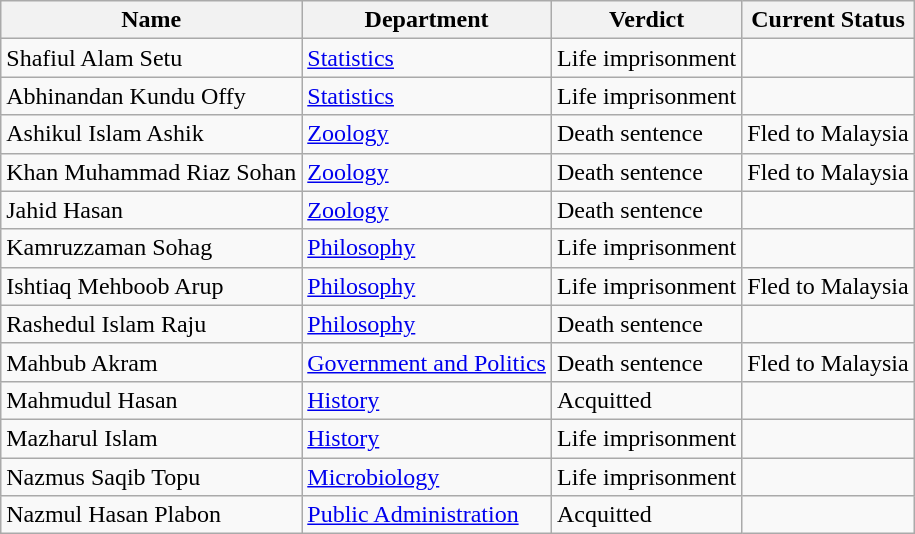<table class="wikitable">
<tr>
<th>Name</th>
<th>Department</th>
<th>Verdict</th>
<th>Current Status</th>
</tr>
<tr>
<td>Shafiul Alam Setu</td>
<td><a href='#'>Statistics</a></td>
<td>Life imprisonment</td>
<td></td>
</tr>
<tr>
<td>Abhinandan Kundu Offy</td>
<td><a href='#'>Statistics</a></td>
<td>Life imprisonment</td>
<td></td>
</tr>
<tr>
<td>Ashikul Islam Ashik</td>
<td><a href='#'>Zoology</a></td>
<td>Death sentence</td>
<td>Fled to Malaysia</td>
</tr>
<tr>
<td>Khan Muhammad Riaz Sohan</td>
<td><a href='#'>Zoology</a></td>
<td>Death sentence</td>
<td>Fled to Malaysia</td>
</tr>
<tr>
<td>Jahid Hasan</td>
<td><a href='#'>Zoology</a></td>
<td>Death sentence</td>
<td></td>
</tr>
<tr>
<td>Kamruzzaman Sohag</td>
<td><a href='#'>Philosophy</a></td>
<td>Life imprisonment</td>
<td></td>
</tr>
<tr>
<td>Ishtiaq Mehboob Arup</td>
<td><a href='#'>Philosophy</a></td>
<td>Life imprisonment</td>
<td>Fled to Malaysia</td>
</tr>
<tr>
<td>Rashedul Islam Raju</td>
<td><a href='#'>Philosophy</a></td>
<td>Death sentence</td>
<td></td>
</tr>
<tr>
<td>Mahbub Akram</td>
<td><a href='#'>Government and Politics</a></td>
<td>Death sentence</td>
<td>Fled to Malaysia</td>
</tr>
<tr>
<td>Mahmudul Hasan</td>
<td><a href='#'>History</a></td>
<td>Acquitted</td>
<td></td>
</tr>
<tr>
<td>Mazharul Islam</td>
<td><a href='#'>History</a></td>
<td>Life imprisonment</td>
<td></td>
</tr>
<tr>
<td>Nazmus Saqib Topu</td>
<td><a href='#'>Microbiology</a></td>
<td>Life imprisonment</td>
<td></td>
</tr>
<tr>
<td>Nazmul Hasan Plabon</td>
<td><a href='#'>Public Administration</a></td>
<td>Acquitted</td>
<td></td>
</tr>
</table>
